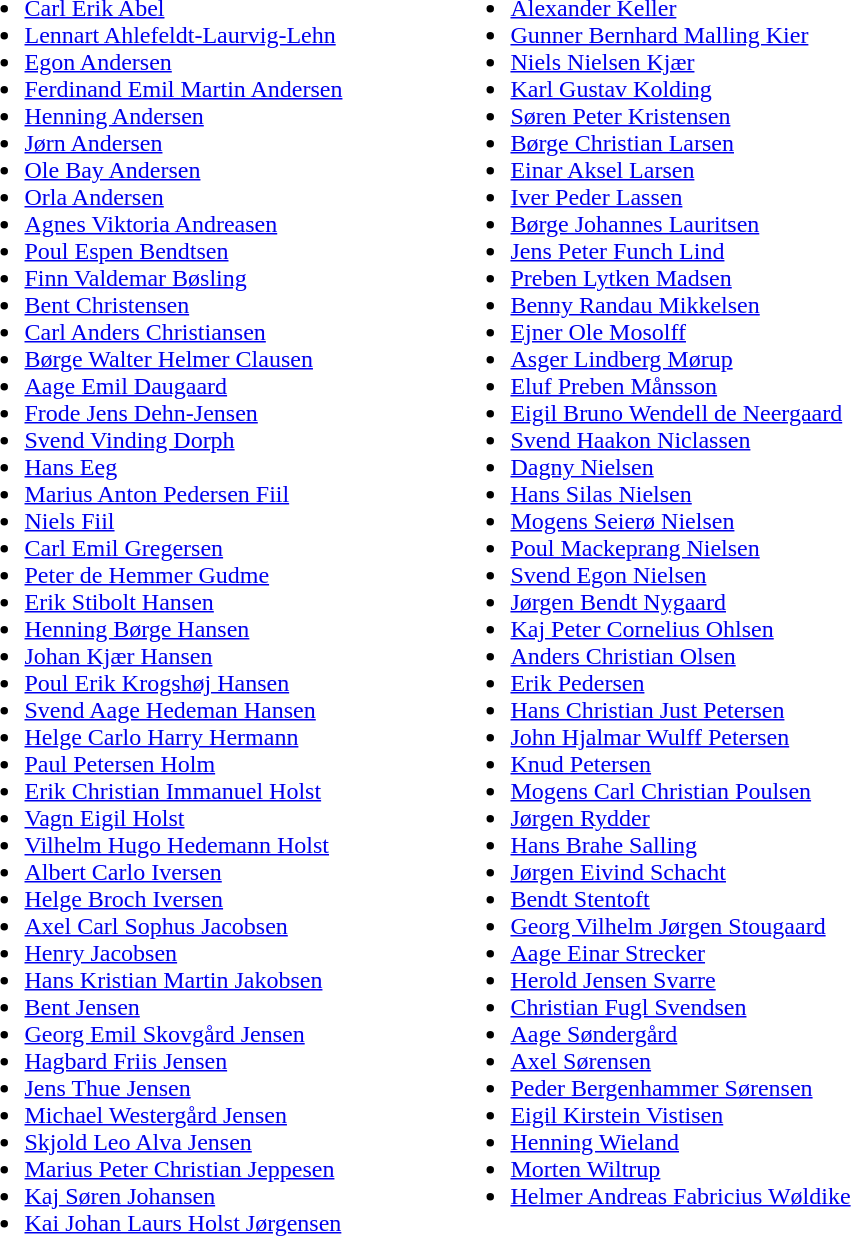<table>
<tr ---- valign="top">
<td style="padding-left: 25px; padding-right: 45px; "><br><ul><li><a href='#'>Carl Erik Abel</a></li><li><a href='#'>Lennart Ahlefeldt-Laurvig-Lehn</a></li><li><a href='#'>Egon Andersen</a></li><li><a href='#'>Ferdinand Emil Martin Andersen</a></li><li><a href='#'>Henning Andersen</a></li><li><a href='#'>Jørn Andersen</a></li><li><a href='#'>Ole Bay Andersen</a></li><li><a href='#'>Orla Andersen</a></li><li><a href='#'>Agnes Viktoria Andreasen</a></li><li><a href='#'>Poul Espen Bendtsen</a></li><li><a href='#'>Finn Valdemar Bøsling</a></li><li><a href='#'>Bent Christensen</a></li><li><a href='#'>Carl Anders Christiansen</a></li><li><a href='#'>Børge Walter Helmer Clausen</a></li><li><a href='#'>Aage Emil Daugaard</a></li><li><a href='#'>Frode Jens Dehn-Jensen</a></li><li><a href='#'>Svend Vinding Dorph</a></li><li><a href='#'>Hans Eeg</a></li><li><a href='#'>Marius Anton Pedersen Fiil</a></li><li><a href='#'>Niels Fiil</a></li><li><a href='#'>Carl Emil Gregersen</a></li><li><a href='#'>Peter de Hemmer Gudme</a></li><li><a href='#'>Erik Stibolt Hansen</a></li><li><a href='#'>Henning Børge Hansen</a></li><li><a href='#'>Johan Kjær Hansen</a></li><li><a href='#'>Poul Erik Krogshøj Hansen</a></li><li><a href='#'>Svend Aage Hedeman Hansen</a></li><li><a href='#'>Helge Carlo Harry Hermann</a></li><li><a href='#'>Paul Petersen Holm</a></li><li><a href='#'>Erik Christian Immanuel Holst</a></li><li><a href='#'>Vagn Eigil Holst</a></li><li><a href='#'>Vilhelm Hugo Hedemann Holst</a></li><li><a href='#'>Albert Carlo Iversen</a></li><li><a href='#'>Helge Broch Iversen</a></li><li><a href='#'>Axel Carl Sophus Jacobsen</a></li><li><a href='#'>Henry Jacobsen</a></li><li><a href='#'>Hans Kristian Martin Jakobsen</a></li><li><a href='#'>Bent Jensen</a></li><li><a href='#'>Georg Emil Skovgård Jensen</a></li><li><a href='#'>Hagbard Friis Jensen</a></li><li><a href='#'>Jens Thue Jensen</a></li><li><a href='#'>Michael Westergård Jensen</a></li><li><a href='#'>Skjold Leo Alva Jensen</a></li><li><a href='#'>Marius Peter Christian Jeppesen</a></li><li><a href='#'>Kaj Søren Johansen</a></li><li><a href='#'>Kai Johan Laurs Holst Jørgensen</a></li></ul></td>
<td style="padding-left: 25px; padding-right: 45px; "><br><ul><li><a href='#'>Alexander Keller</a></li><li><a href='#'>Gunner Bernhard Malling Kier</a></li><li><a href='#'>Niels Nielsen Kjær</a></li><li><a href='#'>Karl Gustav Kolding</a></li><li><a href='#'>Søren Peter Kristensen</a></li><li><a href='#'>Børge Christian Larsen</a></li><li><a href='#'>Einar Aksel Larsen</a></li><li><a href='#'>Iver Peder Lassen</a></li><li><a href='#'>Børge Johannes Lauritsen</a></li><li><a href='#'>Jens Peter Funch Lind</a></li><li><a href='#'>Preben Lytken Madsen</a></li><li><a href='#'>Benny Randau Mikkelsen</a></li><li><a href='#'>Ejner Ole Mosolff</a></li><li><a href='#'>Asger Lindberg Mørup</a></li><li><a href='#'>Eluf Preben Månsson</a></li><li><a href='#'>Eigil Bruno Wendell de Neergaard</a></li><li><a href='#'>Svend Haakon Niclassen</a></li><li><a href='#'>Dagny Nielsen</a></li><li><a href='#'>Hans Silas Nielsen</a></li><li><a href='#'>Mogens Seierø Nielsen</a></li><li><a href='#'>Poul Mackeprang Nielsen</a></li><li><a href='#'>Svend Egon Nielsen</a></li><li><a href='#'>Jørgen Bendt Nygaard</a></li><li><a href='#'>Kaj Peter Cornelius Ohlsen</a></li><li><a href='#'>Anders Christian Olsen</a></li><li><a href='#'>Erik Pedersen</a></li><li><a href='#'>Hans Christian Just Petersen</a></li><li><a href='#'>John Hjalmar Wulff Petersen</a></li><li><a href='#'>Knud Petersen</a></li><li><a href='#'>Mogens Carl Christian Poulsen</a></li><li><a href='#'>Jørgen Rydder</a></li><li><a href='#'>Hans Brahe Salling</a></li><li><a href='#'>Jørgen Eivind Schacht</a></li><li><a href='#'>Bendt Stentoft</a></li><li><a href='#'>Georg Vilhelm Jørgen Stougaard</a></li><li><a href='#'>Aage Einar Strecker</a></li><li><a href='#'>Herold Jensen Svarre</a></li><li><a href='#'>Christian Fugl Svendsen</a></li><li><a href='#'>Aage Søndergård</a></li><li><a href='#'>Axel Sørensen</a></li><li><a href='#'>Peder Bergenhammer Sørensen</a></li><li><a href='#'>Eigil Kirstein Vistisen</a></li><li><a href='#'>Henning Wieland</a></li><li><a href='#'>Morten Wiltrup</a></li><li><a href='#'>Helmer Andreas Fabricius Wøldike</a></li></ul></td>
<td style="padding-left: 25px; padding-right: 45px; "></td>
</tr>
</table>
